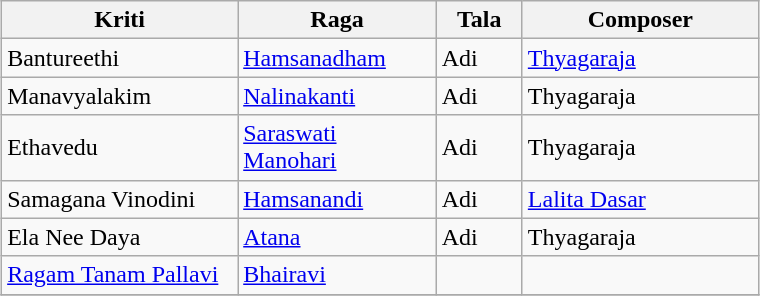<table class="wikitable" style="margin: 1em auto 1em auto">
<tr>
<th width="150">Kriti</th>
<th width="125">Raga</th>
<th width="50">Tala</th>
<th width="150">Composer</th>
</tr>
<tr>
<td>Bantureethi</td>
<td><a href='#'>Hamsanadham</a></td>
<td>Adi</td>
<td><a href='#'>Thyagaraja</a></td>
</tr>
<tr>
<td>Manavyalakim</td>
<td><a href='#'>Nalinakanti</a></td>
<td>Adi</td>
<td>Thyagaraja</td>
</tr>
<tr>
<td>Ethavedu</td>
<td><a href='#'>Saraswati Manohari</a></td>
<td>Adi</td>
<td>Thyagaraja</td>
</tr>
<tr>
<td>Samagana Vinodini</td>
<td><a href='#'>Hamsanandi</a></td>
<td>Adi</td>
<td><a href='#'>Lalita Dasar</a></td>
</tr>
<tr>
<td>Ela Nee Daya</td>
<td><a href='#'>Atana</a></td>
<td>Adi</td>
<td>Thyagaraja</td>
</tr>
<tr>
<td><a href='#'>Ragam Tanam Pallavi</a></td>
<td><a href='#'>Bhairavi</a></td>
<td></td>
<td></td>
</tr>
<tr>
</tr>
</table>
